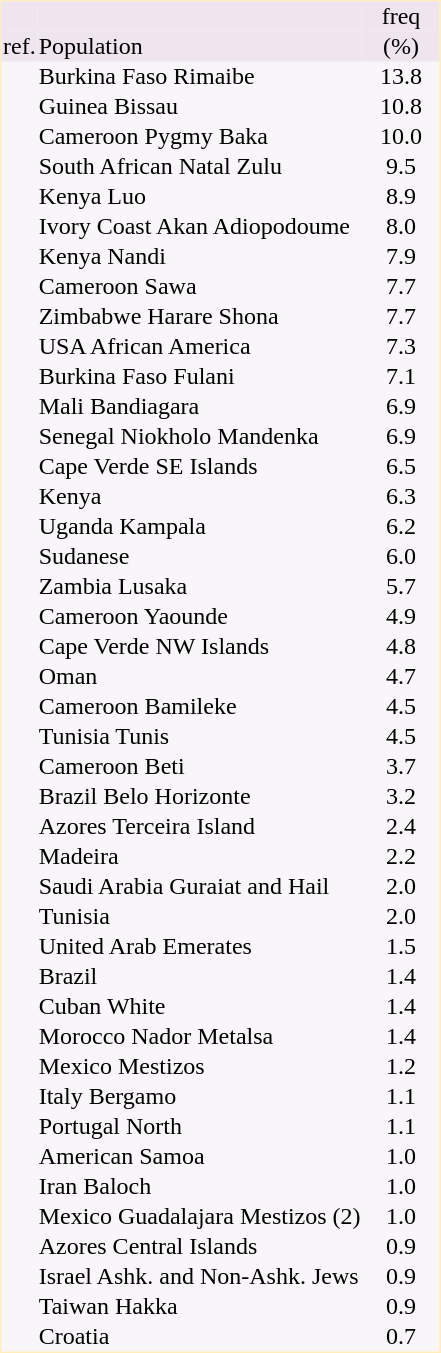<table border="0" cellspacing="0" cellpadding="1" align="left" style="text-align:center; margin-right: 3em;  border:1px #ffeebb solid; background:#f8f6f8; ">
<tr style="background:#efe5ef">
<td></td>
<td></td>
<td>freq</td>
</tr>
<tr style="background:#eee5ef">
<td>ref.</td>
<td align="left">Population</td>
<td style="width:50px">(%)</td>
</tr>
<tr>
<td></td>
<td align="left">Burkina Faso Rimaibe</td>
<td>13.8</td>
</tr>
<tr>
<td></td>
<td align="left">Guinea Bissau</td>
<td>10.8</td>
</tr>
<tr>
<td></td>
<td align="left">Cameroon Pygmy Baka</td>
<td>10.0</td>
</tr>
<tr>
<td></td>
<td align="left">South African Natal Zulu</td>
<td>9.5</td>
</tr>
<tr>
<td></td>
<td align="left">Kenya Luo</td>
<td>8.9</td>
</tr>
<tr>
<td></td>
<td align="left">Ivory Coast Akan Adiopodoume</td>
<td>8.0</td>
</tr>
<tr>
<td></td>
<td align="left">Kenya Nandi</td>
<td>7.9</td>
</tr>
<tr>
<td></td>
<td align="left">Cameroon Sawa</td>
<td>7.7</td>
</tr>
<tr>
<td></td>
<td align="left">Zimbabwe Harare Shona</td>
<td>7.7</td>
</tr>
<tr>
<td></td>
<td align="left">USA African America</td>
<td>7.3</td>
</tr>
<tr>
<td></td>
<td align="left">Burkina Faso Fulani</td>
<td>7.1</td>
</tr>
<tr>
<td></td>
<td align="left">Mali Bandiagara</td>
<td>6.9</td>
</tr>
<tr>
<td></td>
<td align="left">Senegal Niokholo Mandenka</td>
<td>6.9</td>
</tr>
<tr>
<td></td>
<td align="left">Cape Verde SE Islands</td>
<td>6.5</td>
</tr>
<tr>
<td></td>
<td align="left">Kenya</td>
<td>6.3</td>
</tr>
<tr>
<td></td>
<td align="left">Uganda Kampala</td>
<td>6.2</td>
</tr>
<tr>
<td></td>
<td align="left">Sudanese</td>
<td>6.0</td>
</tr>
<tr>
<td></td>
<td align="left">Zambia Lusaka</td>
<td>5.7</td>
</tr>
<tr>
<td></td>
<td align="left">Cameroon Yaounde</td>
<td>4.9</td>
</tr>
<tr>
<td></td>
<td align="left">Cape Verde NW Islands</td>
<td>4.8</td>
</tr>
<tr>
<td></td>
<td align="left">Oman</td>
<td>4.7</td>
</tr>
<tr>
<td></td>
<td align="left">Cameroon Bamileke</td>
<td>4.5</td>
</tr>
<tr>
<td></td>
<td align="left">Tunisia Tunis</td>
<td>4.5</td>
</tr>
<tr>
<td></td>
<td align="left">Cameroon Beti</td>
<td>3.7</td>
</tr>
<tr>
<td></td>
<td align="left">Brazil Belo Horizonte</td>
<td>3.2</td>
</tr>
<tr>
<td></td>
<td align="left">Azores Terceira Island</td>
<td>2.4</td>
</tr>
<tr>
<td></td>
<td align="left">Madeira</td>
<td>2.2</td>
</tr>
<tr>
<td></td>
<td align="left">Saudi Arabia Guraiat and Hail</td>
<td>2.0</td>
</tr>
<tr>
<td></td>
<td align="left">Tunisia</td>
<td>2.0</td>
</tr>
<tr>
<td></td>
<td align="left">United Arab Emerates</td>
<td>1.5</td>
</tr>
<tr>
<td></td>
<td align="left">Brazil</td>
<td>1.4</td>
</tr>
<tr>
<td></td>
<td align="left">Cuban White</td>
<td>1.4</td>
</tr>
<tr>
<td></td>
<td align="left">Morocco Nador Metalsa</td>
<td>1.4</td>
</tr>
<tr>
<td></td>
<td align="left">Mexico Mestizos</td>
<td>1.2</td>
</tr>
<tr>
<td></td>
<td align="left">Italy Bergamo</td>
<td>1.1</td>
</tr>
<tr>
<td></td>
<td align="left">Portugal North</td>
<td>1.1</td>
</tr>
<tr>
<td></td>
<td align="left">American Samoa</td>
<td>1.0</td>
</tr>
<tr>
<td></td>
<td align="left">Iran Baloch</td>
<td>1.0</td>
</tr>
<tr>
<td></td>
<td align="left">Mexico Guadalajara Mestizos (2)</td>
<td>1.0</td>
</tr>
<tr>
<td></td>
<td align="left">Azores Central Islands</td>
<td>0.9</td>
</tr>
<tr>
<td></td>
<td align="left">Israel Ashk. and Non-Ashk. Jews</td>
<td>0.9</td>
</tr>
<tr>
<td></td>
<td align="left">Taiwan Hakka</td>
<td>0.9</td>
</tr>
<tr>
<td></td>
<td align="left">Croatia</td>
<td>0.7</td>
</tr>
</table>
